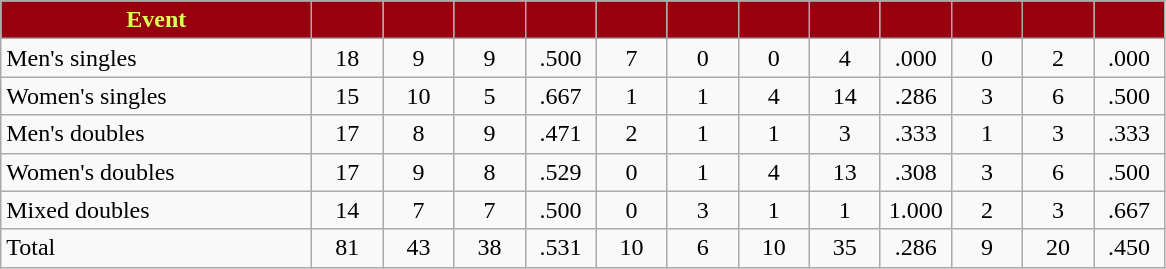<table class="wikitable" style="text-align:center">
<tr>
<th style="background:#98000F; color:#DDFF55" width="200px">Event</th>
<th style="background:#98000F; color:#DDFF55" width="40px"></th>
<th style="background:#98000F; color:#DDFF55" width="40px"></th>
<th style="background:#98000F; color:#DDFF55" width="40px"></th>
<th style="background:#98000F; color:#DDFF55" width="40px"></th>
<th style="background:#98000F; color:#DDFF55" width="40px"></th>
<th style="background:#98000F; color:#DDFF55" width="40px"></th>
<th style="background:#98000F; color:#DDFF55" width="40px"></th>
<th style="background:#98000F; color:#DDFF55" width="40px"></th>
<th style="background:#98000F; color:#DDFF55" width="40px"></th>
<th style="background:#98000F; color:#DDFF55" width="40px"></th>
<th style="background:#98000F; color:#DDFF55" width="40px"></th>
<th style="background:#98000F; color:#DDFF55" width="40px"></th>
</tr>
<tr>
<td style="text-align:left">Men's singles</td>
<td>18</td>
<td>9</td>
<td>9</td>
<td>.500</td>
<td>7</td>
<td>0</td>
<td>0</td>
<td>4</td>
<td>.000</td>
<td>0</td>
<td>2</td>
<td>.000</td>
</tr>
<tr>
<td style="text-align:left">Women's singles</td>
<td>15</td>
<td>10</td>
<td>5</td>
<td>.667</td>
<td>1</td>
<td>1</td>
<td>4</td>
<td>14</td>
<td>.286</td>
<td>3</td>
<td>6</td>
<td>.500</td>
</tr>
<tr>
<td style="text-align:left">Men's doubles</td>
<td>17</td>
<td>8</td>
<td>9</td>
<td>.471</td>
<td>2</td>
<td>1</td>
<td>1</td>
<td>3</td>
<td>.333</td>
<td>1</td>
<td>3</td>
<td>.333</td>
</tr>
<tr>
<td style="text-align:left">Women's doubles</td>
<td>17</td>
<td>9</td>
<td>8</td>
<td>.529</td>
<td>0</td>
<td>1</td>
<td>4</td>
<td>13</td>
<td>.308</td>
<td>3</td>
<td>6</td>
<td>.500</td>
</tr>
<tr>
<td style="text-align:left">Mixed doubles</td>
<td>14</td>
<td>7</td>
<td>7</td>
<td>.500</td>
<td>0</td>
<td>3</td>
<td>1</td>
<td>1</td>
<td>1.000</td>
<td>2</td>
<td>3</td>
<td>.667</td>
</tr>
<tr>
<td style="text-align:left">Total</td>
<td>81</td>
<td>43</td>
<td>38</td>
<td>.531</td>
<td>10</td>
<td>6</td>
<td>10</td>
<td>35</td>
<td>.286</td>
<td>9</td>
<td>20</td>
<td>.450</td>
</tr>
</table>
